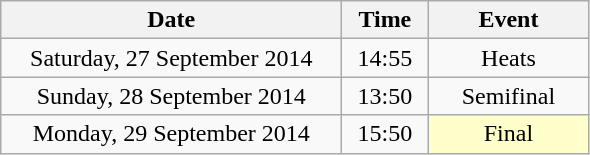<table class = "wikitable" style="text-align:center;">
<tr>
<th width=220>Date</th>
<th width=50>Time</th>
<th width=100>Event</th>
</tr>
<tr>
<td>Saturday, 27 September 2014</td>
<td>14:55</td>
<td>Heats</td>
</tr>
<tr>
<td>Sunday, 28 September 2014</td>
<td>13:50</td>
<td>Semifinal</td>
</tr>
<tr>
<td>Monday, 29 September 2014</td>
<td>15:50</td>
<td bgcolor=ffffcc>Final</td>
</tr>
</table>
